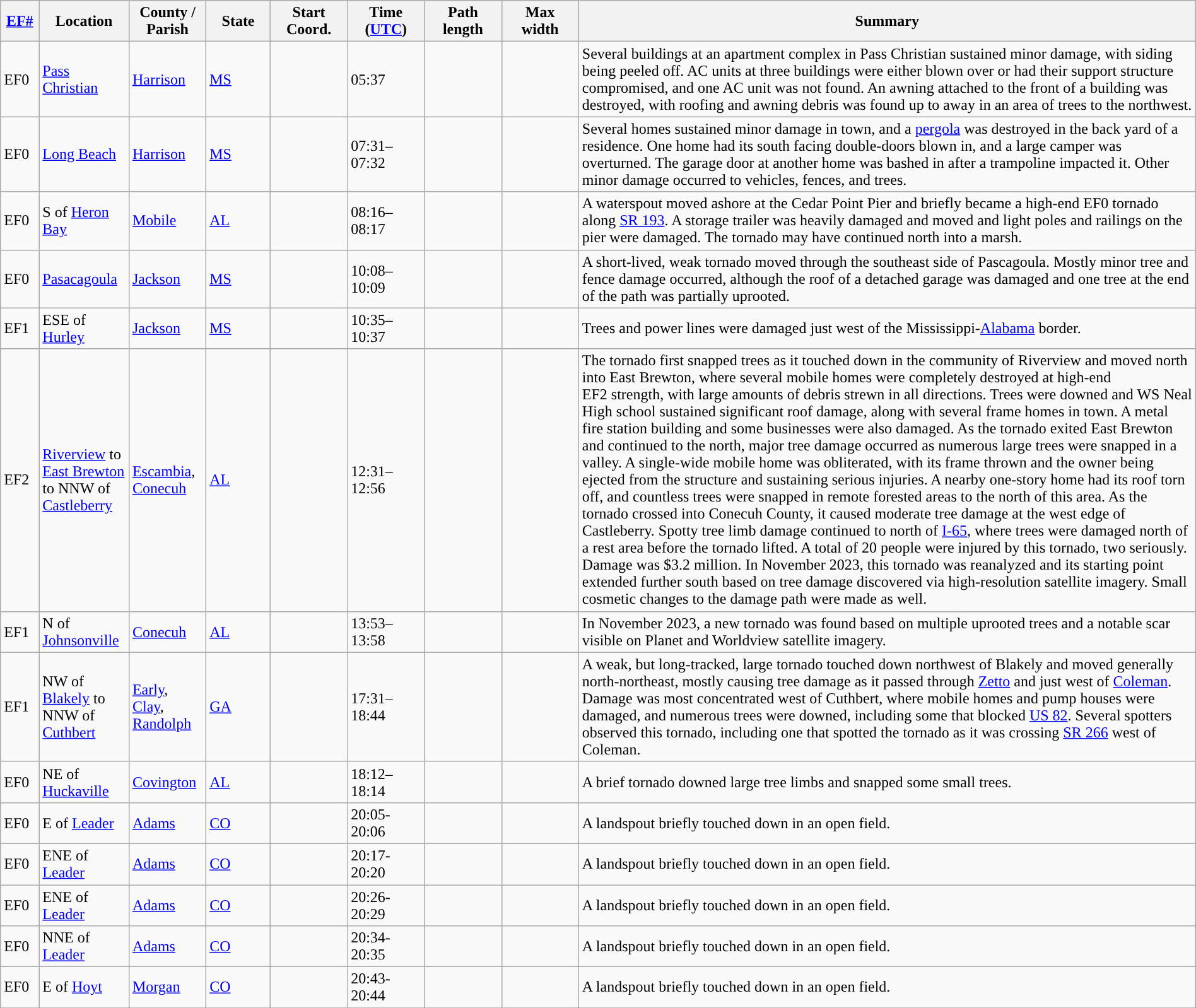<table class="wikitable sortable" style="width:100%;">
<tr>
<th scope="col"  style="width:3%; text-align:center;"><a href='#'>EF#</a></th>
<th scope="col"  style="width:7%; text-align:center;" class="unsortable">Location</th>
<th scope="col"  style="width:6%; text-align:center;" class="unsortable">County / Parish</th>
<th scope="col"  style="width:5%; text-align:center;">State</th>
<th scope="col"  style="width:6%; text-align:center;">Start Coord.</th>
<th scope="col"  style="width:6%; text-align:center;">Time (<a href='#'>UTC</a>)</th>
<th scope="col"  style="width:6%; text-align:center;">Path length</th>
<th scope="col"  style="width:6%; text-align:center;">Max width</th>
<th scope="col" class="unsortable" style="width:48%; text-align:center;">Summary</th>
</tr>
<tr>
<td>EF0</td>
<td><a href='#'>Pass Christian</a></td>
<td><a href='#'>Harrison</a></td>
<td><a href='#'>MS</a></td>
<td></td>
<td>05:37</td>
<td></td>
<td></td>
<td>Several buildings at an apartment complex in Pass Christian sustained minor damage, with siding being peeled off. AC units at three buildings were either blown over or had their support structure compromised, and one AC unit was not found. An awning attached to the front of a building was destroyed, with roofing and awning debris was found up to  away in an area of trees to the northwest.</td>
</tr>
<tr>
<td>EF0</td>
<td><a href='#'>Long Beach</a></td>
<td><a href='#'>Harrison</a></td>
<td><a href='#'>MS</a></td>
<td></td>
<td>07:31–07:32</td>
<td></td>
<td></td>
<td>Several homes sustained minor damage in town, and a <a href='#'>pergola</a> was destroyed in the back yard of a residence. One home had its south facing double-doors blown in, and a large camper was overturned. The garage door at another home was bashed in after a trampoline impacted it. Other minor damage occurred to vehicles, fences, and trees.</td>
</tr>
<tr>
<td>EF0</td>
<td>S of <a href='#'>Heron Bay</a></td>
<td><a href='#'>Mobile</a></td>
<td><a href='#'>AL</a></td>
<td></td>
<td>08:16–08:17</td>
<td></td>
<td></td>
<td>A waterspout moved ashore at the Cedar Point Pier and briefly became a high-end EF0 tornado along <a href='#'>SR 193</a>. A storage trailer was heavily damaged and moved  and light poles and railings on the pier were damaged. The tornado may have continued north into a  marsh.</td>
</tr>
<tr>
<td>EF0</td>
<td><a href='#'>Pasacagoula</a></td>
<td><a href='#'>Jackson</a></td>
<td><a href='#'>MS</a></td>
<td></td>
<td>10:08–10:09</td>
<td></td>
<td></td>
<td>A short-lived, weak tornado moved through the southeast side of Pascagoula. Mostly minor tree and fence damage occurred, although the roof of a detached garage was damaged and one tree at the end of the path was partially uprooted.</td>
</tr>
<tr>
<td>EF1</td>
<td>ESE of <a href='#'>Hurley</a></td>
<td><a href='#'>Jackson</a></td>
<td><a href='#'>MS</a></td>
<td></td>
<td>10:35–10:37</td>
<td></td>
<td></td>
<td>Trees and power lines were damaged just west of the Mississippi-<a href='#'>Alabama</a> border.</td>
</tr>
<tr>
<td>EF2</td>
<td><a href='#'>Riverview</a> to <a href='#'>East Brewton</a> to NNW of <a href='#'>Castleberry</a></td>
<td><a href='#'>Escambia</a>, <a href='#'>Conecuh</a></td>
<td><a href='#'>AL</a></td>
<td></td>
<td>12:31–12:56</td>
<td></td>
<td></td>
<td>The tornado first snapped trees as it touched down in the community of Riverview and moved north into East Brewton, where several mobile homes were completely destroyed at high-end EF2 strength, with large amounts of debris strewn in all directions. Trees were downed and WS Neal High school sustained significant roof damage, along with several frame homes in town. A metal fire station building and some businesses were also damaged. As the tornado exited East Brewton and continued to the north, major tree damage occurred as numerous large trees were snapped in a valley. A single-wide mobile home was obliterated, with its frame thrown  and the owner being ejected from the structure and sustaining serious injuries. A nearby one-story home had its roof torn off, and countless trees were snapped in remote forested areas to the north of this area. As the tornado crossed into Conecuh County, it caused moderate tree damage at the west edge of Castleberry. Spotty tree limb damage continued to north of <a href='#'>I-65</a>, where trees were damaged north of a rest area before the tornado lifted. A total of 20 people were injured by this tornado, two seriously. Damage was $3.2 million. In November 2023, this tornado was reanalyzed and its starting point extended further south based on tree damage discovered via high-resolution satellite imagery. Small cosmetic changes to the damage path were made as well.</td>
</tr>
<tr>
<td>EF1</td>
<td>N of <a href='#'>Johnsonville</a></td>
<td><a href='#'>Conecuh</a></td>
<td><a href='#'>AL</a></td>
<td></td>
<td>13:53–13:58</td>
<td></td>
<td></td>
<td>In November 2023, a new tornado was found based on multiple uprooted trees and a notable scar visible on Planet and Worldview satellite imagery.</td>
</tr>
<tr>
<td>EF1</td>
<td>NW of <a href='#'>Blakely</a> to NNW of <a href='#'>Cuthbert</a></td>
<td><a href='#'>Early</a>, <a href='#'>Clay</a>, <a href='#'>Randolph</a></td>
<td><a href='#'>GA</a></td>
<td></td>
<td>17:31–18:44</td>
<td></td>
<td></td>
<td>A weak, but long-tracked, large tornado touched down northwest of Blakely and moved generally north-northeast, mostly causing tree damage as it passed through <a href='#'>Zetto</a> and just west of <a href='#'>Coleman</a>. Damage was most concentrated west of Cuthbert, where mobile homes and pump houses were damaged, and numerous trees were downed, including some that blocked <a href='#'>US 82</a>. Several spotters observed this tornado, including one that spotted the tornado as it was crossing <a href='#'>SR 266</a> west of Coleman.</td>
</tr>
<tr>
<td>EF0</td>
<td>NE of <a href='#'>Huckaville</a></td>
<td><a href='#'>Covington</a></td>
<td><a href='#'>AL</a></td>
<td></td>
<td>18:12–18:14</td>
<td></td>
<td></td>
<td>A brief tornado downed large tree limbs and snapped some small trees.</td>
</tr>
<tr>
<td>EF0</td>
<td>E of <a href='#'>Leader</a></td>
<td><a href='#'>Adams</a></td>
<td><a href='#'>CO</a></td>
<td></td>
<td>20:05-20:06</td>
<td></td>
<td></td>
<td>A landspout briefly touched down in an open field.</td>
</tr>
<tr>
<td>EF0</td>
<td>ENE of <a href='#'>Leader</a></td>
<td><a href='#'>Adams</a></td>
<td><a href='#'>CO</a></td>
<td></td>
<td>20:17-20:20</td>
<td></td>
<td></td>
<td>A landspout briefly touched down in an open field.</td>
</tr>
<tr>
<td>EF0</td>
<td>ENE of <a href='#'>Leader</a></td>
<td><a href='#'>Adams</a></td>
<td><a href='#'>CO</a></td>
<td></td>
<td>20:26-20:29</td>
<td></td>
<td></td>
<td>A landspout briefly touched down in an open field.</td>
</tr>
<tr>
<td>EF0</td>
<td>NNE of <a href='#'>Leader</a></td>
<td><a href='#'>Adams</a></td>
<td><a href='#'>CO</a></td>
<td></td>
<td>20:34-20:35</td>
<td></td>
<td></td>
<td>A landspout briefly touched down in an open field.</td>
</tr>
<tr>
<td>EF0</td>
<td>E of <a href='#'>Hoyt</a></td>
<td><a href='#'>Morgan</a></td>
<td><a href='#'>CO</a></td>
<td></td>
<td>20:43-20:44</td>
<td></td>
<td></td>
<td>A landspout briefly touched down in an open field.</td>
</tr>
<tr>
</tr>
</table>
